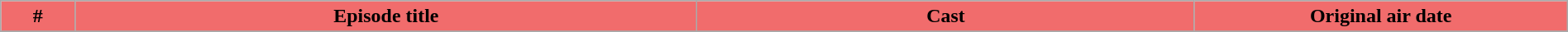<table class="wikitable plainrowheaders" style="margin: auto; width: 100%">
<tr>
<th style="background:#F16C6C;" width="3%;">#</th>
<th style="background:#F16C6C;" width="25%;">Episode title</th>
<th style="background:#F16C6C;" width="20%;">Cast</th>
<th style="background:#F16C6C;" width="15%;">Original air date</th>
</tr>
<tr>
</tr>
</table>
